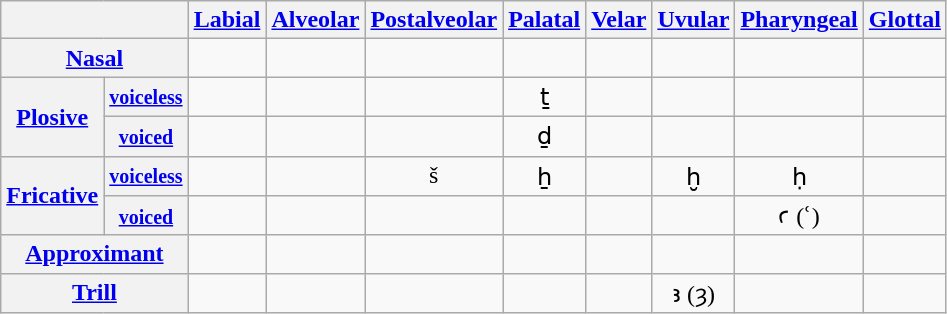<table class="wikitable" style="text-align: center;">
<tr>
<th colspan=2></th>
<th><a href='#'>Labial</a></th>
<th><a href='#'>Alveolar</a></th>
<th><a href='#'>Postalveolar</a></th>
<th><a href='#'>Palatal</a></th>
<th><a href='#'>Velar</a></th>
<th><a href='#'>Uvular</a></th>
<th><a href='#'>Pharyngeal</a></th>
<th><a href='#'>Glottal</a></th>
</tr>
<tr>
<th colspan=2><a href='#'>Nasal</a></th>
<td></td>
<td></td>
<td></td>
<td></td>
<td></td>
<td></td>
<td></td>
<td></td>
</tr>
<tr>
<th rowspan=2><a href='#'>Plosive</a></th>
<th><small><a href='#'>voiceless</a></small></th>
<td></td>
<td></td>
<td></td>
<td>ṯ </td>
<td></td>
<td></td>
<td></td>
<td></td>
</tr>
<tr>
<th><small><a href='#'>voiced</a></small></th>
<td></td>
<td></td>
<td></td>
<td>ḏ </td>
<td></td>
<td></td>
<td></td>
<td></td>
</tr>
<tr>
<th rowspan=2><a href='#'>Fricative</a></th>
<th><small> <a href='#'>voiceless</a></small></th>
<td></td>
<td></td>
<td>š </td>
<td>ẖ </td>
<td></td>
<td>ḫ </td>
<td>ḥ </td>
<td></td>
</tr>
<tr>
<th><small><a href='#'>voiced</a></small></th>
<td></td>
<td></td>
<td></td>
<td></td>
<td></td>
<td></td>
<td>ꜥ (ʿ) </td>
<td></td>
</tr>
<tr>
<th colspan=2><a href='#'>Approximant</a></th>
<td></td>
<td></td>
<td></td>
<td></td>
<td></td>
<td></td>
<td></td>
<td></td>
</tr>
<tr>
<th colspan=2><a href='#'>Trill</a></th>
<td></td>
<td></td>
<td></td>
<td></td>
<td></td>
<td>ꜣ (ȝ) </td>
<td></td>
<td></td>
</tr>
</table>
